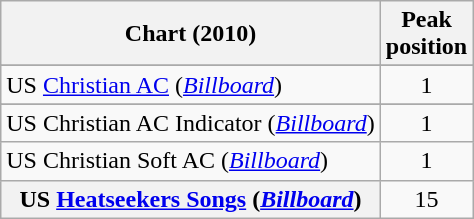<table class="wikitable sortable plainrowheaders" style="text-align:center">
<tr>
<th scope="col">Chart (2010)</th>
<th scope="col">Peak<br> position</th>
</tr>
<tr>
</tr>
<tr>
<td align="left">US <a href='#'>Christian AC</a> (<em><a href='#'>Billboard</a></em>)</td>
<td>1</td>
</tr>
<tr>
</tr>
<tr>
</tr>
<tr>
<td align="left">US Christian AC Indicator (<em><a href='#'>Billboard</a></em>)</td>
<td align="center">1</td>
</tr>
<tr>
<td align="left">US Christian Soft AC (<em><a href='#'>Billboard</a></em>)</td>
<td align="center">1</td>
</tr>
<tr>
<th scope="row">US <a href='#'>Heatseekers Songs</a> (<a href='#'><em>Billboard</em></a>)</th>
<td style="text-align:center;">15</td>
</tr>
</table>
